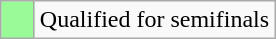<table class="wikitable">
<tr>
<td width=15px bgcolor="#98fb98"></td>
<td>Qualified for semifinals</td>
</tr>
</table>
